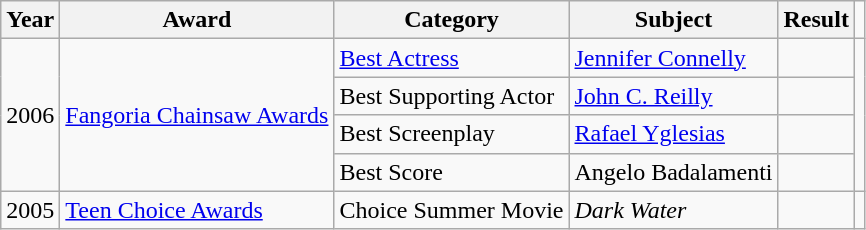<table class="wikitable">
<tr>
<th>Year</th>
<th>Award</th>
<th>Category</th>
<th>Subject</th>
<th>Result</th>
</tr>
<tr>
<td rowspan="4">2006</td>
<td rowspan="4"><a href='#'>Fangoria Chainsaw Awards</a></td>
<td><a href='#'>Best Actress</a></td>
<td><a href='#'>Jennifer Connelly</a></td>
<td></td>
<td rowspan="4"></td>
</tr>
<tr>
<td>Best Supporting Actor</td>
<td><a href='#'>John C. Reilly</a></td>
<td></td>
</tr>
<tr>
<td>Best Screenplay</td>
<td><a href='#'>Rafael Yglesias</a></td>
<td></td>
</tr>
<tr>
<td>Best Score</td>
<td>Angelo Badalamenti</td>
<td></td>
</tr>
<tr>
<td>2005</td>
<td><a href='#'>Teen Choice Awards</a></td>
<td>Choice Summer Movie</td>
<td><em>Dark Water</em></td>
<td></td>
<td></td>
</tr>
</table>
